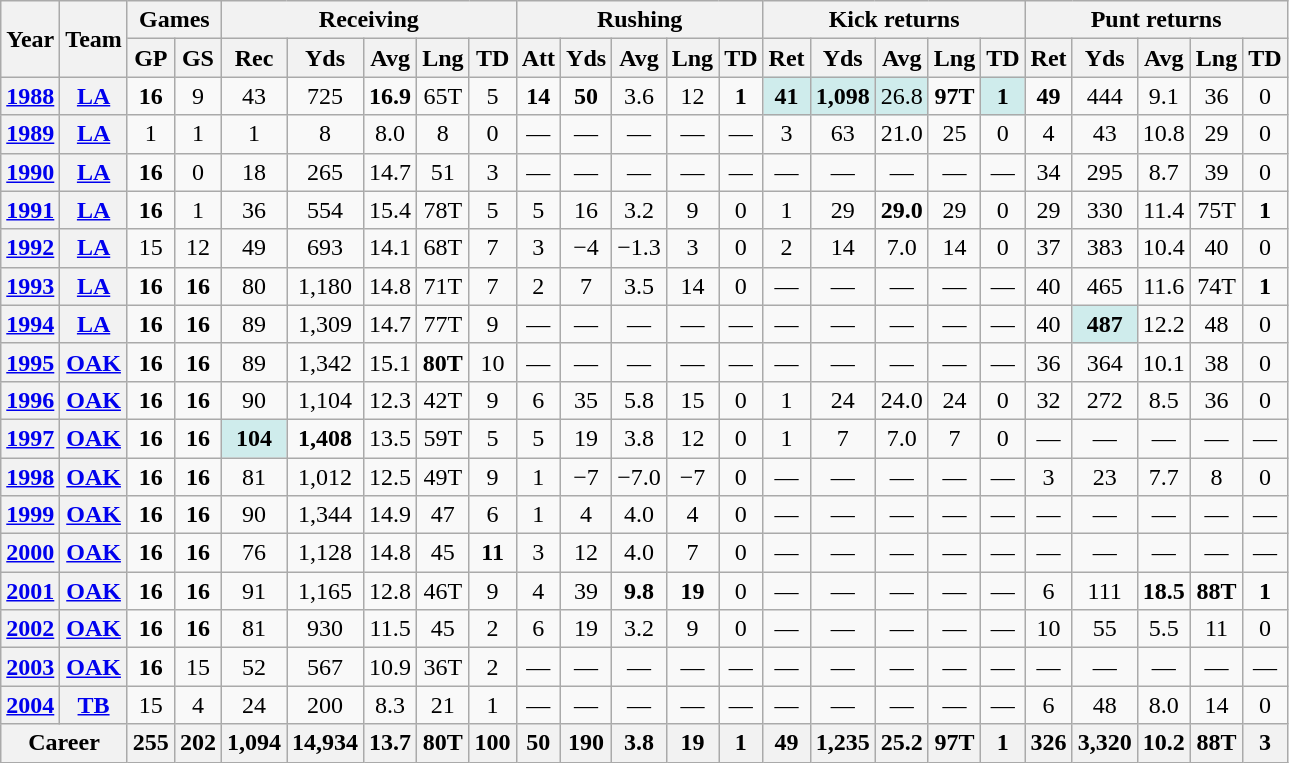<table class="wikitable" style="text-align:center;">
<tr>
<th rowspan="2">Year</th>
<th rowspan="2">Team</th>
<th colspan="2">Games</th>
<th colspan="5">Receiving</th>
<th colspan="5">Rushing</th>
<th colspan="5">Kick returns</th>
<th colspan="5">Punt returns</th>
</tr>
<tr>
<th>GP</th>
<th>GS</th>
<th>Rec</th>
<th>Yds</th>
<th>Avg</th>
<th>Lng</th>
<th>TD</th>
<th>Att</th>
<th>Yds</th>
<th>Avg</th>
<th>Lng</th>
<th>TD</th>
<th>Ret</th>
<th>Yds</th>
<th>Avg</th>
<th>Lng</th>
<th>TD</th>
<th>Ret</th>
<th>Yds</th>
<th>Avg</th>
<th>Lng</th>
<th>TD</th>
</tr>
<tr>
<th><a href='#'>1988</a></th>
<th><a href='#'>LA</a></th>
<td><strong>16</strong></td>
<td>9</td>
<td>43</td>
<td>725</td>
<td><strong>16.9</strong></td>
<td>65T</td>
<td>5</td>
<td><strong>14</strong></td>
<td><strong>50</strong></td>
<td>3.6</td>
<td>12</td>
<td><strong>1</strong></td>
<td style="background:#cfecec;"><strong>41</strong></td>
<td style="background:#cfecec;"><strong>1,098</strong></td>
<td style="background:#cfecec;">26.8</td>
<td><strong>97T</strong></td>
<td style="background:#cfecec;"><strong>1</strong></td>
<td><strong>49</strong></td>
<td>444</td>
<td>9.1</td>
<td>36</td>
<td>0</td>
</tr>
<tr>
<th><a href='#'>1989</a></th>
<th><a href='#'>LA</a></th>
<td>1</td>
<td>1</td>
<td>1</td>
<td>8</td>
<td>8.0</td>
<td>8</td>
<td>0</td>
<td>—</td>
<td>—</td>
<td>—</td>
<td>—</td>
<td>—</td>
<td>3</td>
<td>63</td>
<td>21.0</td>
<td>25</td>
<td>0</td>
<td>4</td>
<td>43</td>
<td>10.8</td>
<td>29</td>
<td>0</td>
</tr>
<tr>
<th><a href='#'>1990</a></th>
<th><a href='#'>LA</a></th>
<td><strong>16</strong></td>
<td>0</td>
<td>18</td>
<td>265</td>
<td>14.7</td>
<td>51</td>
<td>3</td>
<td>—</td>
<td>—</td>
<td>—</td>
<td>—</td>
<td>—</td>
<td>—</td>
<td>—</td>
<td>—</td>
<td>—</td>
<td>—</td>
<td>34</td>
<td>295</td>
<td>8.7</td>
<td>39</td>
<td>0</td>
</tr>
<tr>
<th><a href='#'>1991</a></th>
<th><a href='#'>LA</a></th>
<td><strong>16</strong></td>
<td>1</td>
<td>36</td>
<td>554</td>
<td>15.4</td>
<td>78T</td>
<td>5</td>
<td>5</td>
<td>16</td>
<td>3.2</td>
<td>9</td>
<td>0</td>
<td>1</td>
<td>29</td>
<td><strong>29.0</strong></td>
<td>29</td>
<td>0</td>
<td>29</td>
<td>330</td>
<td>11.4</td>
<td>75T</td>
<td><strong>1</strong></td>
</tr>
<tr>
<th><a href='#'>1992</a></th>
<th><a href='#'>LA</a></th>
<td>15</td>
<td>12</td>
<td>49</td>
<td>693</td>
<td>14.1</td>
<td>68T</td>
<td>7</td>
<td>3</td>
<td>−4</td>
<td>−1.3</td>
<td>3</td>
<td>0</td>
<td>2</td>
<td>14</td>
<td>7.0</td>
<td>14</td>
<td>0</td>
<td>37</td>
<td>383</td>
<td>10.4</td>
<td>40</td>
<td>0</td>
</tr>
<tr>
<th><a href='#'>1993</a></th>
<th><a href='#'>LA</a></th>
<td><strong>16</strong></td>
<td><strong>16</strong></td>
<td>80</td>
<td>1,180</td>
<td>14.8</td>
<td>71T</td>
<td>7</td>
<td>2</td>
<td>7</td>
<td>3.5</td>
<td>14</td>
<td>0</td>
<td>—</td>
<td>—</td>
<td>—</td>
<td>—</td>
<td>—</td>
<td>40</td>
<td>465</td>
<td>11.6</td>
<td>74T</td>
<td><strong>1</strong></td>
</tr>
<tr>
<th><a href='#'>1994</a></th>
<th><a href='#'>LA</a></th>
<td><strong>16</strong></td>
<td><strong>16</strong></td>
<td>89</td>
<td>1,309</td>
<td>14.7</td>
<td>77T</td>
<td>9</td>
<td>—</td>
<td>—</td>
<td>—</td>
<td>—</td>
<td>—</td>
<td>—</td>
<td>—</td>
<td>—</td>
<td>—</td>
<td>—</td>
<td>40</td>
<td style="background:#cfecec;"><strong>487</strong></td>
<td>12.2</td>
<td>48</td>
<td>0</td>
</tr>
<tr>
<th><a href='#'>1995</a></th>
<th><a href='#'>OAK</a></th>
<td><strong>16</strong></td>
<td><strong>16</strong></td>
<td>89</td>
<td>1,342</td>
<td>15.1</td>
<td><strong>80T</strong></td>
<td>10</td>
<td>—</td>
<td>—</td>
<td>—</td>
<td>—</td>
<td>—</td>
<td>—</td>
<td>—</td>
<td>—</td>
<td>—</td>
<td>—</td>
<td>36</td>
<td>364</td>
<td>10.1</td>
<td>38</td>
<td>0</td>
</tr>
<tr>
<th><a href='#'>1996</a></th>
<th><a href='#'>OAK</a></th>
<td><strong>16</strong></td>
<td><strong>16</strong></td>
<td>90</td>
<td>1,104</td>
<td>12.3</td>
<td>42T</td>
<td>9</td>
<td>6</td>
<td>35</td>
<td>5.8</td>
<td>15</td>
<td>0</td>
<td>1</td>
<td>24</td>
<td>24.0</td>
<td>24</td>
<td>0</td>
<td>32</td>
<td>272</td>
<td>8.5</td>
<td>36</td>
<td>0</td>
</tr>
<tr>
<th><a href='#'>1997</a></th>
<th><a href='#'>OAK</a></th>
<td><strong>16</strong></td>
<td><strong>16</strong></td>
<td style="background:#cfecec;"><strong>104</strong></td>
<td><strong>1,408</strong></td>
<td>13.5</td>
<td>59T</td>
<td>5</td>
<td>5</td>
<td>19</td>
<td>3.8</td>
<td>12</td>
<td>0</td>
<td>1</td>
<td>7</td>
<td>7.0</td>
<td>7</td>
<td>0</td>
<td>—</td>
<td>—</td>
<td>—</td>
<td>—</td>
<td>—</td>
</tr>
<tr>
<th><a href='#'>1998</a></th>
<th><a href='#'>OAK</a></th>
<td><strong>16</strong></td>
<td><strong>16</strong></td>
<td>81</td>
<td>1,012</td>
<td>12.5</td>
<td>49T</td>
<td>9</td>
<td>1</td>
<td>−7</td>
<td>−7.0</td>
<td>−7</td>
<td>0</td>
<td>—</td>
<td>—</td>
<td>—</td>
<td>—</td>
<td>—</td>
<td>3</td>
<td>23</td>
<td>7.7</td>
<td>8</td>
<td>0</td>
</tr>
<tr>
<th><a href='#'>1999</a></th>
<th><a href='#'>OAK</a></th>
<td><strong>16</strong></td>
<td><strong>16</strong></td>
<td>90</td>
<td>1,344</td>
<td>14.9</td>
<td>47</td>
<td>6</td>
<td>1</td>
<td>4</td>
<td>4.0</td>
<td>4</td>
<td>0</td>
<td>—</td>
<td>—</td>
<td>—</td>
<td>—</td>
<td>—</td>
<td>—</td>
<td>—</td>
<td>—</td>
<td>—</td>
<td>—</td>
</tr>
<tr>
<th><a href='#'>2000</a></th>
<th><a href='#'>OAK</a></th>
<td><strong>16</strong></td>
<td><strong>16</strong></td>
<td>76</td>
<td>1,128</td>
<td>14.8</td>
<td>45</td>
<td><strong>11</strong></td>
<td>3</td>
<td>12</td>
<td>4.0</td>
<td>7</td>
<td>0</td>
<td>—</td>
<td>—</td>
<td>—</td>
<td>—</td>
<td>—</td>
<td>—</td>
<td>—</td>
<td>—</td>
<td>—</td>
<td>—</td>
</tr>
<tr>
<th><a href='#'>2001</a></th>
<th><a href='#'>OAK</a></th>
<td><strong>16</strong></td>
<td><strong>16</strong></td>
<td>91</td>
<td>1,165</td>
<td>12.8</td>
<td>46T</td>
<td>9</td>
<td>4</td>
<td>39</td>
<td><strong>9.8</strong></td>
<td><strong>19</strong></td>
<td>0</td>
<td>—</td>
<td>—</td>
<td>—</td>
<td>—</td>
<td>—</td>
<td>6</td>
<td>111</td>
<td><strong>18.5</strong></td>
<td><strong>88T</strong></td>
<td><strong>1</strong></td>
</tr>
<tr>
<th><a href='#'>2002</a></th>
<th><a href='#'>OAK</a></th>
<td><strong>16</strong></td>
<td><strong>16</strong></td>
<td>81</td>
<td>930</td>
<td>11.5</td>
<td>45</td>
<td>2</td>
<td>6</td>
<td>19</td>
<td>3.2</td>
<td>9</td>
<td>0</td>
<td>—</td>
<td>—</td>
<td>—</td>
<td>—</td>
<td>—</td>
<td>10</td>
<td>55</td>
<td>5.5</td>
<td>11</td>
<td>0</td>
</tr>
<tr>
<th><a href='#'>2003</a></th>
<th><a href='#'>OAK</a></th>
<td><strong>16</strong></td>
<td>15</td>
<td>52</td>
<td>567</td>
<td>10.9</td>
<td>36T</td>
<td>2</td>
<td>—</td>
<td>—</td>
<td>—</td>
<td>—</td>
<td>—</td>
<td>—</td>
<td>—</td>
<td>—</td>
<td>—</td>
<td>—</td>
<td>—</td>
<td>—</td>
<td>—</td>
<td>—</td>
<td>—</td>
</tr>
<tr>
<th><a href='#'>2004</a></th>
<th><a href='#'>TB</a></th>
<td>15</td>
<td>4</td>
<td>24</td>
<td>200</td>
<td>8.3</td>
<td>21</td>
<td>1</td>
<td>—</td>
<td>—</td>
<td>—</td>
<td>—</td>
<td>—</td>
<td>—</td>
<td>—</td>
<td>—</td>
<td>—</td>
<td>—</td>
<td>6</td>
<td>48</td>
<td>8.0</td>
<td>14</td>
<td>0</td>
</tr>
<tr>
<th colspan="2">Career</th>
<th>255</th>
<th>202</th>
<th>1,094</th>
<th>14,934</th>
<th>13.7</th>
<th>80T</th>
<th>100</th>
<th>50</th>
<th>190</th>
<th>3.8</th>
<th>19</th>
<th>1</th>
<th>49</th>
<th>1,235</th>
<th>25.2</th>
<th>97T</th>
<th>1</th>
<th>326</th>
<th>3,320</th>
<th>10.2</th>
<th>88T</th>
<th>3</th>
</tr>
</table>
